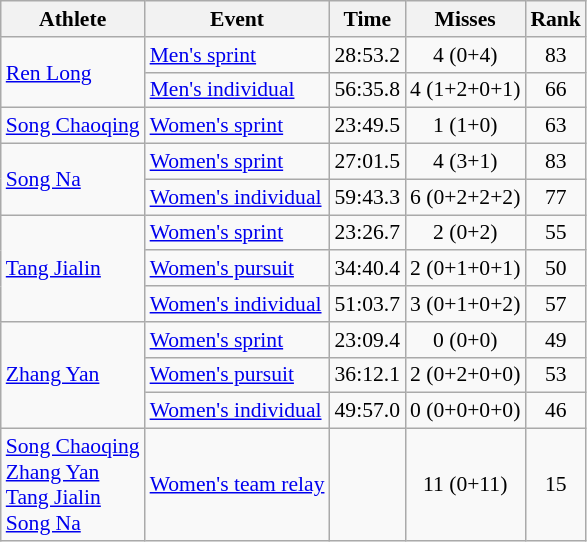<table class="wikitable" style="font-size:90%">
<tr>
<th>Athlete</th>
<th>Event</th>
<th>Time</th>
<th>Misses</th>
<th>Rank</th>
</tr>
<tr align=center>
<td align=left rowspan=2><a href='#'>Ren Long</a></td>
<td align=left><a href='#'>Men's sprint</a></td>
<td>28:53.2</td>
<td>4 (0+4)</td>
<td>83</td>
</tr>
<tr align=center>
<td align=left><a href='#'>Men's individual</a></td>
<td>56:35.8</td>
<td>4 (1+2+0+1)</td>
<td>66</td>
</tr>
<tr align=center>
<td align=left><a href='#'>Song Chaoqing</a></td>
<td align=left><a href='#'>Women's sprint</a></td>
<td>23:49.5</td>
<td>1 (1+0)</td>
<td>63</td>
</tr>
<tr align=center>
<td align=left rowspan=2><a href='#'>Song Na</a></td>
<td align=left><a href='#'>Women's sprint</a></td>
<td>27:01.5</td>
<td>4 (3+1)</td>
<td>83</td>
</tr>
<tr align=center>
<td align=left><a href='#'>Women's individual</a></td>
<td>59:43.3</td>
<td>6 (0+2+2+2)</td>
<td>77</td>
</tr>
<tr align=center>
<td align=left rowspan=3><a href='#'>Tang Jialin</a></td>
<td align=left><a href='#'>Women's sprint</a></td>
<td>23:26.7</td>
<td>2 (0+2)</td>
<td>55</td>
</tr>
<tr align=center>
<td align=left><a href='#'>Women's pursuit</a></td>
<td>34:40.4</td>
<td>2 (0+1+0+1)</td>
<td>50</td>
</tr>
<tr align=center>
<td align=left><a href='#'>Women's individual</a></td>
<td>51:03.7</td>
<td>3 (0+1+0+2)</td>
<td>57</td>
</tr>
<tr align=center>
<td align=left rowspan=3><a href='#'>Zhang Yan</a></td>
<td align=left><a href='#'>Women's sprint</a></td>
<td>23:09.4</td>
<td>0 (0+0)</td>
<td>49</td>
</tr>
<tr align=center>
<td align=left><a href='#'>Women's pursuit</a></td>
<td>36:12.1</td>
<td>2 (0+2+0+0)</td>
<td>53</td>
</tr>
<tr align=center>
<td align=left><a href='#'>Women's individual</a></td>
<td>49:57.0</td>
<td>0 (0+0+0+0)</td>
<td>46</td>
</tr>
<tr align=center>
<td align=left><a href='#'>Song Chaoqing</a><br><a href='#'>Zhang Yan</a><br><a href='#'>Tang Jialin</a><br><a href='#'>Song Na</a></td>
<td align=left><a href='#'>Women's team relay</a></td>
<td></td>
<td>11 (0+11)</td>
<td>15</td>
</tr>
</table>
